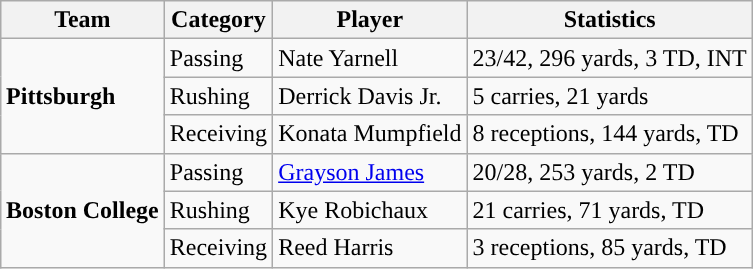<table class="wikitable" style="float: right;">
<tr>
<th>Team</th>
<th>Category</th>
<th>Player</th>
<th>Statistics</th>
</tr>
<tr>
<td rowspan=3><strong>Pittsburgh</strong></td>
<td>Passing</td>
<td>Nate Yarnell</td>
<td>23/42, 296 yards, 3 TD, INT</td>
</tr>
<tr>
<td>Rushing</td>
<td>Derrick Davis Jr.</td>
<td>5 carries, 21 yards</td>
</tr>
<tr>
<td>Receiving</td>
<td>Konata Mumpfield</td>
<td>8 receptions, 144 yards, TD</td>
</tr>
<tr>
<td rowspan=3><strong>Boston College</strong></td>
<td>Passing</td>
<td><a href='#'>Grayson James</a></td>
<td>20/28, 253 yards, 2 TD</td>
</tr>
<tr>
<td>Rushing</td>
<td>Kye Robichaux</td>
<td>21 carries, 71 yards, TD</td>
</tr>
<tr>
<td>Receiving</td>
<td>Reed Harris</td>
<td>3 receptions, 85 yards, TD</td>
</tr>
</table>
